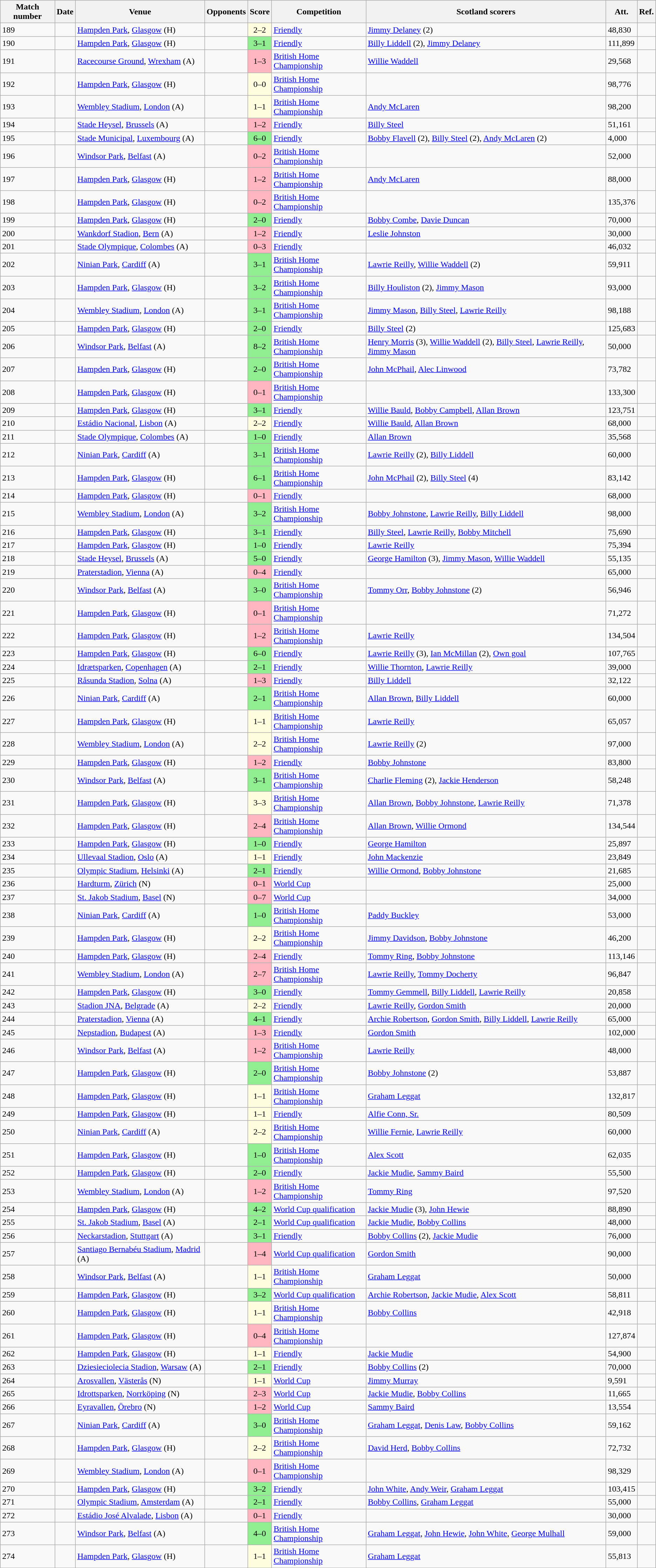<table class="wikitable sortable">
<tr>
<th>Match number</th>
<th>Date</th>
<th>Venue</th>
<th>Opponents</th>
<th>Score</th>
<th>Competition</th>
<th class=unsortable>Scotland scorers</th>
<th>Att.</th>
<th class=unsortable>Ref.</th>
</tr>
<tr>
<td>189</td>
<td></td>
<td><a href='#'>Hampden Park</a>, <a href='#'>Glasgow</a> (H)</td>
<td></td>
<td align=center bgcolor=lightyellow>2–2</td>
<td><a href='#'>Friendly</a></td>
<td><a href='#'>Jimmy Delaney</a> (2)</td>
<td>48,830</td>
<td></td>
</tr>
<tr>
<td>190</td>
<td></td>
<td><a href='#'>Hampden Park</a>, <a href='#'>Glasgow</a> (H)</td>
<td></td>
<td align=center bgcolor=lightgreen>3–1</td>
<td><a href='#'>Friendly</a></td>
<td><a href='#'>Billy Liddell</a> (2), <a href='#'>Jimmy Delaney</a></td>
<td>111,899</td>
<td></td>
</tr>
<tr>
<td>191</td>
<td></td>
<td><a href='#'>Racecourse Ground</a>, <a href='#'>Wrexham</a> (A)</td>
<td></td>
<td align=center bgcolor=lightpink>1–3</td>
<td><a href='#'>British Home Championship</a></td>
<td><a href='#'>Willie Waddell</a></td>
<td>29,568</td>
<td></td>
</tr>
<tr>
<td>192</td>
<td></td>
<td><a href='#'>Hampden Park</a>, <a href='#'>Glasgow</a> (H)</td>
<td></td>
<td align=center bgcolor=lightyellow>0–0</td>
<td><a href='#'>British Home Championship</a></td>
<td></td>
<td>98,776</td>
<td></td>
</tr>
<tr>
<td>193</td>
<td></td>
<td><a href='#'>Wembley Stadium</a>, <a href='#'>London</a> (A)</td>
<td></td>
<td align=center bgcolor=lightyellow>1–1</td>
<td><a href='#'>British Home Championship</a></td>
<td><a href='#'>Andy McLaren</a></td>
<td>98,200</td>
<td></td>
</tr>
<tr>
<td>194</td>
<td></td>
<td><a href='#'>Stade Heysel</a>, <a href='#'>Brussels</a> (A)</td>
<td></td>
<td align=center bgcolor=lightpink>1–2</td>
<td><a href='#'>Friendly</a></td>
<td><a href='#'>Billy Steel</a></td>
<td>51,161</td>
<td></td>
</tr>
<tr>
<td>195</td>
<td></td>
<td><a href='#'>Stade Municipal</a>, <a href='#'>Luxembourg</a> (A)</td>
<td></td>
<td align=center bgcolor=lightgreen>6–0</td>
<td><a href='#'>Friendly</a></td>
<td><a href='#'>Bobby Flavell</a> (2), <a href='#'>Billy Steel</a> (2), <a href='#'>Andy McLaren</a> (2)</td>
<td>4,000</td>
<td></td>
</tr>
<tr>
<td>196</td>
<td></td>
<td><a href='#'>Windsor Park</a>, <a href='#'>Belfast</a> (A)</td>
<td></td>
<td align=center bgcolor=lightpink>0–2</td>
<td><a href='#'>British Home Championship</a></td>
<td></td>
<td>52,000</td>
<td></td>
</tr>
<tr>
<td>197</td>
<td></td>
<td><a href='#'>Hampden Park</a>, <a href='#'>Glasgow</a> (H)</td>
<td></td>
<td align=center bgcolor=lightpink>1–2</td>
<td><a href='#'>British Home Championship</a></td>
<td><a href='#'>Andy McLaren</a></td>
<td>88,000</td>
<td></td>
</tr>
<tr>
<td>198</td>
<td></td>
<td><a href='#'>Hampden Park</a>, <a href='#'>Glasgow</a> (H)</td>
<td></td>
<td align=center bgcolor=lightpink>0–2</td>
<td><a href='#'>British Home Championship</a></td>
<td></td>
<td>135,376</td>
<td></td>
</tr>
<tr>
<td>199</td>
<td></td>
<td><a href='#'>Hampden Park</a>, <a href='#'>Glasgow</a> (H)</td>
<td></td>
<td align=center bgcolor=lightgreen>2–0</td>
<td><a href='#'>Friendly</a></td>
<td><a href='#'>Bobby Combe</a>, <a href='#'>Davie Duncan</a></td>
<td>70,000</td>
<td></td>
</tr>
<tr>
<td>200</td>
<td></td>
<td><a href='#'>Wankdorf Stadion</a>, <a href='#'>Bern</a> (A)</td>
<td></td>
<td align=center bgcolor=lightpink>1–2</td>
<td><a href='#'>Friendly</a></td>
<td><a href='#'>Leslie Johnston</a></td>
<td>30,000</td>
<td></td>
</tr>
<tr>
<td>201</td>
<td></td>
<td><a href='#'>Stade Olympique</a>, <a href='#'>Colombes</a> (A)</td>
<td></td>
<td align=center bgcolor=lightpink>0–3</td>
<td><a href='#'>Friendly</a></td>
<td></td>
<td>46,032</td>
<td></td>
</tr>
<tr>
<td>202</td>
<td></td>
<td><a href='#'>Ninian Park</a>, <a href='#'>Cardiff</a> (A)</td>
<td></td>
<td align=center bgcolor=lightgreen>3–1</td>
<td><a href='#'>British Home Championship</a></td>
<td><a href='#'>Lawrie Reilly</a>, <a href='#'>Willie Waddell</a> (2)</td>
<td>59,911</td>
<td></td>
</tr>
<tr>
<td>203</td>
<td></td>
<td><a href='#'>Hampden Park</a>, <a href='#'>Glasgow</a> (H)</td>
<td></td>
<td align=center bgcolor=lightgreen>3–2</td>
<td><a href='#'>British Home Championship</a></td>
<td><a href='#'>Billy Houliston</a> (2), <a href='#'>Jimmy Mason</a></td>
<td>93,000</td>
<td></td>
</tr>
<tr>
<td>204</td>
<td></td>
<td><a href='#'>Wembley Stadium</a>, <a href='#'>London</a> (A)</td>
<td></td>
<td align=center bgcolor=lightgreen>3–1</td>
<td><a href='#'>British Home Championship</a></td>
<td><a href='#'>Jimmy Mason</a>, <a href='#'>Billy Steel</a>, <a href='#'>Lawrie Reilly</a></td>
<td>98,188</td>
<td></td>
</tr>
<tr>
<td>205</td>
<td></td>
<td><a href='#'>Hampden Park</a>, <a href='#'>Glasgow</a> (H)</td>
<td></td>
<td align=center bgcolor=lightgreen>2–0</td>
<td><a href='#'>Friendly</a></td>
<td><a href='#'>Billy Steel</a> (2)</td>
<td>125,683</td>
<td></td>
</tr>
<tr>
<td>206</td>
<td></td>
<td><a href='#'>Windsor Park</a>, <a href='#'>Belfast</a> (A)</td>
<td></td>
<td align=center bgcolor=lightgreen>8–2</td>
<td><a href='#'>British Home Championship</a></td>
<td><a href='#'>Henry Morris</a> (3), <a href='#'>Willie Waddell</a> (2), <a href='#'>Billy Steel</a>, <a href='#'>Lawrie Reilly</a>, <a href='#'>Jimmy Mason</a></td>
<td>50,000</td>
<td></td>
</tr>
<tr>
<td>207</td>
<td></td>
<td><a href='#'>Hampden Park</a>, <a href='#'>Glasgow</a> (H)</td>
<td></td>
<td align=center bgcolor=lightgreen>2–0</td>
<td><a href='#'>British Home Championship</a></td>
<td><a href='#'>John McPhail</a>, <a href='#'>Alec Linwood</a></td>
<td>73,782</td>
<td></td>
</tr>
<tr>
<td>208</td>
<td></td>
<td><a href='#'>Hampden Park</a>, <a href='#'>Glasgow</a> (H)</td>
<td></td>
<td align=center bgcolor=lightpink>0–1</td>
<td><a href='#'>British Home Championship</a></td>
<td></td>
<td>133,300</td>
<td></td>
</tr>
<tr>
<td>209</td>
<td></td>
<td><a href='#'>Hampden Park</a>, <a href='#'>Glasgow</a> (H)</td>
<td></td>
<td align=center bgcolor=lightgreen>3–1</td>
<td><a href='#'>Friendly</a></td>
<td><a href='#'>Willie Bauld</a>, <a href='#'>Bobby Campbell</a>, <a href='#'>Allan Brown</a></td>
<td>123,751</td>
<td></td>
</tr>
<tr>
<td>210</td>
<td></td>
<td><a href='#'>Estádio Nacional</a>, <a href='#'>Lisbon</a> (A)</td>
<td></td>
<td align=center bgcolor=lightyellow>2–2</td>
<td><a href='#'>Friendly</a></td>
<td><a href='#'>Willie Bauld</a>, <a href='#'>Allan Brown</a></td>
<td>68,000</td>
<td></td>
</tr>
<tr>
<td>211</td>
<td></td>
<td><a href='#'>Stade Olympique</a>, <a href='#'>Colombes</a> (A)</td>
<td></td>
<td align=center bgcolor=lightgreen>1–0</td>
<td><a href='#'>Friendly</a></td>
<td><a href='#'>Allan Brown</a></td>
<td>35,568</td>
<td></td>
</tr>
<tr>
<td>212</td>
<td></td>
<td><a href='#'>Ninian Park</a>, <a href='#'>Cardiff</a> (A)</td>
<td></td>
<td align=center bgcolor=lightgreen>3–1</td>
<td><a href='#'>British Home Championship</a></td>
<td><a href='#'>Lawrie Reilly</a> (2), <a href='#'>Billy Liddell</a></td>
<td>60,000</td>
<td></td>
</tr>
<tr>
<td>213</td>
<td></td>
<td><a href='#'>Hampden Park</a>, <a href='#'>Glasgow</a> (H)</td>
<td></td>
<td align=center bgcolor=lightgreen>6–1</td>
<td><a href='#'>British Home Championship</a></td>
<td><a href='#'>John McPhail</a> (2), <a href='#'>Billy Steel</a> (4)</td>
<td>83,142</td>
<td></td>
</tr>
<tr>
<td>214</td>
<td></td>
<td><a href='#'>Hampden Park</a>, <a href='#'>Glasgow</a> (H)</td>
<td></td>
<td align=center bgcolor=lightpink>0–1</td>
<td><a href='#'>Friendly</a></td>
<td></td>
<td>68,000</td>
<td></td>
</tr>
<tr>
<td>215</td>
<td></td>
<td><a href='#'>Wembley Stadium</a>, <a href='#'>London</a> (A)</td>
<td></td>
<td align=center bgcolor=lightgreen>3–2</td>
<td><a href='#'>British Home Championship</a></td>
<td><a href='#'>Bobby Johnstone</a>, <a href='#'>Lawrie Reilly</a>, <a href='#'>Billy Liddell</a></td>
<td>98,000</td>
<td></td>
</tr>
<tr>
<td>216</td>
<td></td>
<td><a href='#'>Hampden Park</a>, <a href='#'>Glasgow</a> (H)</td>
<td></td>
<td align=center bgcolor=lightgreen>3–1</td>
<td><a href='#'>Friendly</a></td>
<td><a href='#'>Billy Steel</a>, <a href='#'>Lawrie Reilly</a>, <a href='#'>Bobby Mitchell</a></td>
<td>75,690</td>
<td></td>
</tr>
<tr>
<td>217</td>
<td></td>
<td><a href='#'>Hampden Park</a>, <a href='#'>Glasgow</a> (H)</td>
<td></td>
<td align=center bgcolor=lightgreen>1–0</td>
<td><a href='#'>Friendly</a></td>
<td><a href='#'>Lawrie Reilly</a></td>
<td>75,394</td>
<td></td>
</tr>
<tr>
<td>218</td>
<td></td>
<td><a href='#'>Stade Heysel</a>, <a href='#'>Brussels</a> (A)</td>
<td></td>
<td align=center bgcolor=lightgreen>5–0</td>
<td><a href='#'>Friendly</a></td>
<td><a href='#'>George Hamilton</a> (3), <a href='#'>Jimmy Mason</a>, <a href='#'>Willie Waddell</a></td>
<td>55,135</td>
<td></td>
</tr>
<tr>
<td>219</td>
<td></td>
<td><a href='#'>Praterstadion</a>, <a href='#'>Vienna</a> (A)</td>
<td></td>
<td align=center bgcolor=lightpink>0–4</td>
<td><a href='#'>Friendly</a></td>
<td></td>
<td>65,000</td>
<td></td>
</tr>
<tr>
<td>220</td>
<td></td>
<td><a href='#'>Windsor Park</a>, <a href='#'>Belfast</a> (A)</td>
<td></td>
<td align=center bgcolor=lightgreen>3–0</td>
<td><a href='#'>British Home Championship</a></td>
<td><a href='#'>Tommy Orr</a>, <a href='#'>Bobby Johnstone</a> (2)</td>
<td>56,946</td>
<td></td>
</tr>
<tr>
<td>221</td>
<td></td>
<td><a href='#'>Hampden Park</a>, <a href='#'>Glasgow</a> (H)</td>
<td></td>
<td align=center bgcolor=lightpink>0–1</td>
<td><a href='#'>British Home Championship</a></td>
<td></td>
<td>71,272</td>
<td></td>
</tr>
<tr>
<td>222</td>
<td></td>
<td><a href='#'>Hampden Park</a>, <a href='#'>Glasgow</a> (H)</td>
<td></td>
<td align=center bgcolor=lightpink>1–2</td>
<td><a href='#'>British Home Championship</a></td>
<td><a href='#'>Lawrie Reilly</a></td>
<td>134,504</td>
<td></td>
</tr>
<tr>
<td>223</td>
<td></td>
<td><a href='#'>Hampden Park</a>, <a href='#'>Glasgow</a> (H)</td>
<td></td>
<td align=center bgcolor=lightgreen>6–0</td>
<td><a href='#'>Friendly</a></td>
<td><a href='#'>Lawrie Reilly</a> (3), <a href='#'>Ian McMillan</a> (2), <a href='#'>Own goal</a></td>
<td>107,765</td>
<td></td>
</tr>
<tr>
<td>224</td>
<td></td>
<td><a href='#'>Idrætsparken</a>, <a href='#'>Copenhagen</a> (A)</td>
<td></td>
<td align=center bgcolor=lightgreen>2–1</td>
<td><a href='#'>Friendly</a></td>
<td><a href='#'>Willie Thornton</a>, <a href='#'>Lawrie Reilly</a></td>
<td>39,000</td>
<td></td>
</tr>
<tr>
<td>225</td>
<td></td>
<td><a href='#'>Råsunda Stadion</a>, <a href='#'>Solna</a> (A)</td>
<td></td>
<td align=center bgcolor=lightpink>1–3</td>
<td><a href='#'>Friendly</a></td>
<td><a href='#'>Billy Liddell</a></td>
<td>32,122</td>
<td></td>
</tr>
<tr>
<td>226</td>
<td></td>
<td><a href='#'>Ninian Park</a>, <a href='#'>Cardiff</a> (A)</td>
<td></td>
<td align=center bgcolor=lightgreen>2–1</td>
<td><a href='#'>British Home Championship</a></td>
<td><a href='#'>Allan Brown</a>, <a href='#'>Billy Liddell</a></td>
<td>60,000</td>
<td></td>
</tr>
<tr>
<td>227</td>
<td></td>
<td><a href='#'>Hampden Park</a>, <a href='#'>Glasgow</a> (H)</td>
<td></td>
<td align=center bgcolor=lightyellow>1–1</td>
<td><a href='#'>British Home Championship</a></td>
<td><a href='#'>Lawrie Reilly</a></td>
<td>65,057</td>
<td></td>
</tr>
<tr>
<td>228</td>
<td></td>
<td><a href='#'>Wembley Stadium</a>, <a href='#'>London</a> (A)</td>
<td></td>
<td align=center bgcolor=lightyellow>2–2</td>
<td><a href='#'>British Home Championship</a></td>
<td><a href='#'>Lawrie Reilly</a> (2)</td>
<td>97,000</td>
<td></td>
</tr>
<tr>
<td>229</td>
<td></td>
<td><a href='#'>Hampden Park</a>, <a href='#'>Glasgow</a> (H)</td>
<td></td>
<td align=center bgcolor=lightpink>1–2</td>
<td><a href='#'>Friendly</a></td>
<td><a href='#'>Bobby Johnstone</a></td>
<td>83,800</td>
<td></td>
</tr>
<tr>
<td>230</td>
<td></td>
<td><a href='#'>Windsor Park</a>, <a href='#'>Belfast</a> (A)</td>
<td></td>
<td align=center bgcolor=lightgreen>3–1</td>
<td><a href='#'>British Home Championship</a></td>
<td><a href='#'>Charlie Fleming</a> (2), <a href='#'>Jackie Henderson</a></td>
<td>58,248</td>
<td></td>
</tr>
<tr>
<td>231</td>
<td></td>
<td><a href='#'>Hampden Park</a>, <a href='#'>Glasgow</a> (H)</td>
<td></td>
<td align=center bgcolor=lightyellow>3–3</td>
<td><a href='#'>British Home Championship</a></td>
<td><a href='#'>Allan Brown</a>, <a href='#'>Bobby Johnstone</a>, <a href='#'>Lawrie Reilly</a></td>
<td>71,378</td>
<td></td>
</tr>
<tr>
<td>232</td>
<td></td>
<td><a href='#'>Hampden Park</a>, <a href='#'>Glasgow</a> (H)</td>
<td></td>
<td align=center bgcolor=lightpink>2–4</td>
<td><a href='#'>British Home Championship</a></td>
<td><a href='#'>Allan Brown</a>, <a href='#'>Willie Ormond</a></td>
<td>134,544</td>
<td></td>
</tr>
<tr>
<td>233</td>
<td></td>
<td><a href='#'>Hampden Park</a>, <a href='#'>Glasgow</a> (H)</td>
<td></td>
<td align=center bgcolor=lightgreen>1–0</td>
<td><a href='#'>Friendly</a></td>
<td><a href='#'>George Hamilton</a></td>
<td>25,897</td>
<td></td>
</tr>
<tr>
<td>234</td>
<td></td>
<td><a href='#'>Ullevaal Stadion</a>, <a href='#'>Oslo</a> (A)</td>
<td></td>
<td align=center bgcolor=lightyellow>1–1</td>
<td><a href='#'>Friendly</a></td>
<td><a href='#'>John Mackenzie</a></td>
<td>23,849</td>
<td></td>
</tr>
<tr>
<td>235</td>
<td></td>
<td><a href='#'>Olympic Stadium</a>, <a href='#'>Helsinki</a> (A)</td>
<td></td>
<td align=center bgcolor=lightgreen>2–1</td>
<td><a href='#'>Friendly</a></td>
<td><a href='#'>Willie Ormond</a>, <a href='#'>Bobby Johnstone</a></td>
<td>21,685</td>
<td></td>
</tr>
<tr>
<td>236</td>
<td></td>
<td><a href='#'>Hardturm</a>, <a href='#'>Zürich</a> (N)</td>
<td></td>
<td align=center bgcolor=lightpink>0–1</td>
<td><a href='#'>World Cup</a></td>
<td></td>
<td>25,000</td>
<td></td>
</tr>
<tr>
<td>237</td>
<td></td>
<td><a href='#'>St. Jakob Stadium</a>, <a href='#'>Basel</a> (N)</td>
<td></td>
<td align=center bgcolor=lightpink>0–7</td>
<td><a href='#'>World Cup</a></td>
<td></td>
<td>34,000</td>
<td></td>
</tr>
<tr>
<td>238</td>
<td></td>
<td><a href='#'>Ninian Park</a>, <a href='#'>Cardiff</a> (A)</td>
<td></td>
<td align=center bgcolor=lightgreen>1–0</td>
<td><a href='#'>British Home Championship</a></td>
<td><a href='#'>Paddy Buckley</a></td>
<td>53,000</td>
<td></td>
</tr>
<tr>
<td>239</td>
<td></td>
<td><a href='#'>Hampden Park</a>, <a href='#'>Glasgow</a> (H)</td>
<td></td>
<td align=center bgcolor=lightyellow>2–2</td>
<td><a href='#'>British Home Championship</a></td>
<td><a href='#'>Jimmy Davidson</a>, <a href='#'>Bobby Johnstone</a></td>
<td>46,200</td>
<td></td>
</tr>
<tr>
<td>240</td>
<td></td>
<td><a href='#'>Hampden Park</a>, <a href='#'>Glasgow</a> (H)</td>
<td></td>
<td align=center bgcolor=lightpink>2–4</td>
<td><a href='#'>Friendly</a></td>
<td><a href='#'>Tommy Ring</a>, <a href='#'>Bobby Johnstone</a></td>
<td>113,146</td>
<td></td>
</tr>
<tr>
<td>241</td>
<td></td>
<td><a href='#'>Wembley Stadium</a>, <a href='#'>London</a> (A)</td>
<td></td>
<td align=center bgcolor=lightpink>2–7</td>
<td><a href='#'>British Home Championship</a></td>
<td><a href='#'>Lawrie Reilly</a>, <a href='#'>Tommy Docherty</a></td>
<td>96,847</td>
<td></td>
</tr>
<tr>
<td>242</td>
<td></td>
<td><a href='#'>Hampden Park</a>, <a href='#'>Glasgow</a> (H)</td>
<td></td>
<td align=center bgcolor=lightgreen>3–0</td>
<td><a href='#'>Friendly</a></td>
<td><a href='#'>Tommy Gemmell</a>, <a href='#'>Billy Liddell</a>, <a href='#'>Lawrie Reilly</a></td>
<td>20,858</td>
<td></td>
</tr>
<tr>
<td>243</td>
<td></td>
<td><a href='#'>Stadion JNA</a>, <a href='#'>Belgrade</a> (A)</td>
<td></td>
<td align=center bgcolor=lightyellow>2–2</td>
<td><a href='#'>Friendly</a></td>
<td><a href='#'>Lawrie Reilly</a>, <a href='#'>Gordon Smith</a></td>
<td>20,000</td>
<td></td>
</tr>
<tr>
<td>244</td>
<td></td>
<td><a href='#'>Praterstadion</a>, <a href='#'>Vienna</a> (A)</td>
<td></td>
<td align=center bgcolor=lightgreen>4–1</td>
<td><a href='#'>Friendly</a></td>
<td><a href='#'>Archie Robertson</a>, <a href='#'>Gordon Smith</a>, <a href='#'>Billy Liddell</a>, <a href='#'>Lawrie Reilly</a></td>
<td>65,000</td>
<td></td>
</tr>
<tr>
<td>245</td>
<td></td>
<td><a href='#'>Nepstadion</a>, <a href='#'>Budapest</a> (A)</td>
<td></td>
<td align=center bgcolor=lightpink>1–3</td>
<td><a href='#'>Friendly</a></td>
<td><a href='#'>Gordon Smith</a></td>
<td>102,000</td>
<td></td>
</tr>
<tr>
<td>246</td>
<td></td>
<td><a href='#'>Windsor Park</a>, <a href='#'>Belfast</a> (A)</td>
<td></td>
<td align=center bgcolor=lightpink>1–2</td>
<td><a href='#'>British Home Championship</a></td>
<td><a href='#'>Lawrie Reilly</a></td>
<td>48,000</td>
<td></td>
</tr>
<tr>
<td>247</td>
<td></td>
<td><a href='#'>Hampden Park</a>, <a href='#'>Glasgow</a> (H)</td>
<td></td>
<td align=center bgcolor=lightgreen>2–0</td>
<td><a href='#'>British Home Championship</a></td>
<td><a href='#'>Bobby Johnstone</a> (2)</td>
<td>53,887</td>
<td></td>
</tr>
<tr>
<td>248</td>
<td></td>
<td><a href='#'>Hampden Park</a>, <a href='#'>Glasgow</a> (H)</td>
<td></td>
<td align=center bgcolor=lightyellow>1–1</td>
<td><a href='#'>British Home Championship</a></td>
<td><a href='#'>Graham Leggat</a></td>
<td>132,817</td>
<td></td>
</tr>
<tr>
<td>249</td>
<td></td>
<td><a href='#'>Hampden Park</a>, <a href='#'>Glasgow</a> (H)</td>
<td></td>
<td align=center bgcolor=lightyellow>1–1</td>
<td><a href='#'>Friendly</a></td>
<td><a href='#'>Alfie Conn, Sr.</a></td>
<td>80,509</td>
<td></td>
</tr>
<tr>
<td>250</td>
<td></td>
<td><a href='#'>Ninian Park</a>, <a href='#'>Cardiff</a> (A)</td>
<td></td>
<td align=center bgcolor=lightyellow>2–2</td>
<td><a href='#'>British Home Championship</a></td>
<td><a href='#'>Willie Fernie</a>, <a href='#'>Lawrie Reilly</a></td>
<td>60,000</td>
<td></td>
</tr>
<tr>
<td>251</td>
<td></td>
<td><a href='#'>Hampden Park</a>, <a href='#'>Glasgow</a> (H)</td>
<td></td>
<td align=center bgcolor=lightgreen>1–0</td>
<td><a href='#'>British Home Championship</a></td>
<td><a href='#'>Alex Scott</a></td>
<td>62,035</td>
<td></td>
</tr>
<tr>
<td>252</td>
<td></td>
<td><a href='#'>Hampden Park</a>, <a href='#'>Glasgow</a> (H)</td>
<td></td>
<td align=center bgcolor=lightgreen>2–0</td>
<td><a href='#'>Friendly</a></td>
<td><a href='#'>Jackie Mudie</a>, <a href='#'>Sammy Baird</a></td>
<td>55,500</td>
<td></td>
</tr>
<tr>
<td>253</td>
<td></td>
<td><a href='#'>Wembley Stadium</a>, <a href='#'>London</a> (A)</td>
<td></td>
<td align=center bgcolor=lightpink>1–2</td>
<td><a href='#'>British Home Championship</a></td>
<td><a href='#'>Tommy Ring</a></td>
<td>97,520</td>
<td></td>
</tr>
<tr>
<td>254</td>
<td></td>
<td><a href='#'>Hampden Park</a>, <a href='#'>Glasgow</a> (H)</td>
<td></td>
<td align=center bgcolor=lightgreen>4–2</td>
<td><a href='#'>World Cup qualification</a></td>
<td><a href='#'>Jackie Mudie</a> (3), <a href='#'>John Hewie</a></td>
<td>88,890</td>
<td></td>
</tr>
<tr>
<td>255</td>
<td></td>
<td><a href='#'>St. Jakob Stadium</a>, <a href='#'>Basel</a> (A)</td>
<td></td>
<td align=center bgcolor=lightgreen>2–1</td>
<td><a href='#'>World Cup qualification</a></td>
<td><a href='#'>Jackie Mudie</a>, <a href='#'>Bobby Collins</a></td>
<td>48,000</td>
<td></td>
</tr>
<tr>
<td>256</td>
<td></td>
<td><a href='#'>Neckarstadion</a>, <a href='#'>Stuttgart</a> (A)</td>
<td></td>
<td align=center bgcolor=lightgreen>3–1</td>
<td><a href='#'>Friendly</a></td>
<td><a href='#'>Bobby Collins</a> (2), <a href='#'>Jackie Mudie</a></td>
<td>76,000</td>
<td></td>
</tr>
<tr>
<td>257</td>
<td></td>
<td><a href='#'>Santiago Bernabéu Stadium</a>, <a href='#'>Madrid</a> (A)</td>
<td></td>
<td align=center bgcolor=lightpink>1–4</td>
<td><a href='#'>World Cup qualification</a></td>
<td><a href='#'>Gordon Smith</a></td>
<td>90,000</td>
<td></td>
</tr>
<tr>
<td>258</td>
<td></td>
<td><a href='#'>Windsor Park</a>, <a href='#'>Belfast</a> (A)</td>
<td></td>
<td align=center bgcolor=lightyellow>1–1</td>
<td><a href='#'>British Home Championship</a></td>
<td><a href='#'>Graham Leggat</a></td>
<td>50,000</td>
<td></td>
</tr>
<tr>
<td>259</td>
<td></td>
<td><a href='#'>Hampden Park</a>, <a href='#'>Glasgow</a> (H)</td>
<td></td>
<td align=center bgcolor=lightgreen>3–2</td>
<td><a href='#'>World Cup qualification</a></td>
<td><a href='#'>Archie Robertson</a>, <a href='#'>Jackie Mudie</a>, <a href='#'>Alex Scott</a></td>
<td>58,811</td>
<td></td>
</tr>
<tr>
<td>260</td>
<td></td>
<td><a href='#'>Hampden Park</a>, <a href='#'>Glasgow</a> (H)</td>
<td></td>
<td align=center bgcolor=lightyellow>1–1</td>
<td><a href='#'>British Home Championship</a></td>
<td><a href='#'>Bobby Collins</a></td>
<td>42,918</td>
<td></td>
</tr>
<tr>
<td>261</td>
<td></td>
<td><a href='#'>Hampden Park</a>, <a href='#'>Glasgow</a> (H)</td>
<td></td>
<td align=center bgcolor=lightpink>0–4</td>
<td><a href='#'>British Home Championship</a></td>
<td></td>
<td>127,874</td>
<td></td>
</tr>
<tr>
<td>262</td>
<td></td>
<td><a href='#'>Hampden Park</a>, <a href='#'>Glasgow</a> (H)</td>
<td></td>
<td align=center bgcolor=lightyellow>1–1</td>
<td><a href='#'>Friendly</a></td>
<td><a href='#'>Jackie Mudie</a></td>
<td>54,900</td>
<td></td>
</tr>
<tr>
<td>263</td>
<td></td>
<td><a href='#'>Dziesieciolecia Stadion</a>, <a href='#'>Warsaw</a> (A)</td>
<td></td>
<td align=center bgcolor=lightgreen>2–1</td>
<td><a href='#'>Friendly</a></td>
<td><a href='#'>Bobby Collins</a> (2)</td>
<td>70,000</td>
<td></td>
</tr>
<tr>
<td>264</td>
<td></td>
<td><a href='#'>Arosvallen</a>, <a href='#'>Västerås</a> (N)</td>
<td></td>
<td align=center bgcolor=lightyellow>1–1</td>
<td><a href='#'>World Cup</a></td>
<td><a href='#'>Jimmy Murray</a></td>
<td>9,591</td>
<td></td>
</tr>
<tr>
<td>265</td>
<td></td>
<td><a href='#'>Idrottsparken</a>, <a href='#'>Norrköping</a> (N)</td>
<td></td>
<td align=center bgcolor=lightpink>2–3</td>
<td><a href='#'>World Cup</a></td>
<td><a href='#'>Jackie Mudie</a>, <a href='#'>Bobby Collins</a></td>
<td>11,665</td>
<td></td>
</tr>
<tr>
<td>266</td>
<td></td>
<td><a href='#'>Eyravallen</a>, <a href='#'>Örebro</a> (N)</td>
<td></td>
<td align=center bgcolor=lightpink>1–2</td>
<td><a href='#'>World Cup</a></td>
<td><a href='#'>Sammy Baird</a></td>
<td>13,554</td>
<td></td>
</tr>
<tr>
<td>267</td>
<td></td>
<td><a href='#'>Ninian Park</a>, <a href='#'>Cardiff</a> (A)</td>
<td></td>
<td align=center bgcolor=lightgreen>3–0</td>
<td><a href='#'>British Home Championship</a></td>
<td><a href='#'>Graham Leggat</a>, <a href='#'>Denis Law</a>, <a href='#'>Bobby Collins</a></td>
<td>59,162</td>
<td></td>
</tr>
<tr>
<td>268</td>
<td></td>
<td><a href='#'>Hampden Park</a>, <a href='#'>Glasgow</a> (H)</td>
<td></td>
<td align=center bgcolor=lightyellow>2–2</td>
<td><a href='#'>British Home Championship</a></td>
<td><a href='#'>David Herd</a>, <a href='#'>Bobby Collins</a></td>
<td>72,732</td>
<td></td>
</tr>
<tr>
<td>269</td>
<td></td>
<td><a href='#'>Wembley Stadium</a>, <a href='#'>London</a> (A)</td>
<td></td>
<td align=center bgcolor=lightpink>0–1</td>
<td><a href='#'>British Home Championship</a></td>
<td></td>
<td>98,329</td>
<td></td>
</tr>
<tr>
<td>270</td>
<td></td>
<td><a href='#'>Hampden Park</a>, <a href='#'>Glasgow</a> (H)</td>
<td></td>
<td align=center bgcolor=lightgreen>3–2</td>
<td><a href='#'>Friendly</a></td>
<td><a href='#'>John White</a>, <a href='#'>Andy Weir</a>, <a href='#'>Graham Leggat</a></td>
<td>103,415</td>
<td></td>
</tr>
<tr>
<td>271</td>
<td></td>
<td><a href='#'>Olympic Stadium</a>, <a href='#'>Amsterdam</a> (A)</td>
<td></td>
<td align=center bgcolor=lightgreen>2–1</td>
<td><a href='#'>Friendly</a></td>
<td><a href='#'>Bobby Collins</a>, <a href='#'>Graham Leggat</a></td>
<td>55,000</td>
<td></td>
</tr>
<tr>
<td>272</td>
<td></td>
<td><a href='#'>Estádio José Alvalade</a>, <a href='#'>Lisbon</a> (A)</td>
<td></td>
<td align=center bgcolor=lightpink>0–1</td>
<td><a href='#'>Friendly</a></td>
<td></td>
<td>30,000</td>
<td></td>
</tr>
<tr>
<td>273</td>
<td></td>
<td><a href='#'>Windsor Park</a>, <a href='#'>Belfast</a> (A)</td>
<td></td>
<td align=center bgcolor=lightgreen>4–0</td>
<td><a href='#'>British Home Championship</a></td>
<td><a href='#'>Graham Leggat</a>, <a href='#'>John Hewie</a>, <a href='#'>John White</a>, <a href='#'>George Mulhall</a></td>
<td>59,000</td>
<td></td>
</tr>
<tr>
<td>274</td>
<td></td>
<td><a href='#'>Hampden Park</a>, <a href='#'>Glasgow</a> (H)</td>
<td></td>
<td align=center bgcolor=lightyellow>1–1</td>
<td><a href='#'>British Home Championship</a></td>
<td><a href='#'>Graham Leggat</a></td>
<td>55,813</td>
<td></td>
</tr>
<tr>
</tr>
</table>
